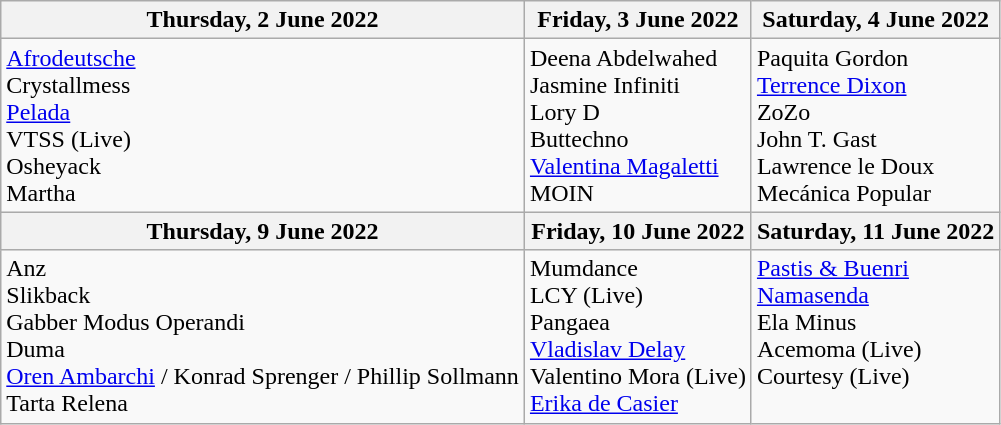<table class="wikitable">
<tr>
<th>Thursday, 2 June 2022</th>
<th>Friday, 3 June 2022</th>
<th>Saturday, 4 June 2022</th>
</tr>
<tr valign="top">
<td><a href='#'>Afrodeutsche</a><br>Crystallmess<br><a href='#'>Pelada</a><br>VTSS (Live)<br>Osheyack<br>Martha</td>
<td>Deena Abdelwahed<br>Jasmine Infiniti<br>Lory D<br>Buttechno<br><a href='#'>Valentina Magaletti</a><br>MOIN</td>
<td>Paquita Gordon<br><a href='#'>Terrence Dixon</a><br>ZoZo<br>John T. Gast<br>Lawrence le Doux<br>Mecánica Popular</td>
</tr>
<tr>
<th>Thursday, 9 June 2022</th>
<th>Friday, 10 June 2022</th>
<th>Saturday, 11 June 2022</th>
</tr>
<tr valign="top">
<td>Anz<br>Slikback<br>Gabber Modus Operandi<br>Duma<br><a href='#'>Oren Ambarchi</a> / Konrad Sprenger / Phillip Sollmann<br>Tarta Relena</td>
<td>Mumdance<br>LCY (Live)<br>Pangaea<br><a href='#'>Vladislav Delay</a><br>Valentino Mora (Live)<br><a href='#'>Erika de Casier</a></td>
<td><a href='#'>Pastis & Buenri</a><br><a href='#'>Namasenda</a><br>Ela Minus<br>Acemoma (Live)<br>Courtesy (Live)</td>
</tr>
</table>
